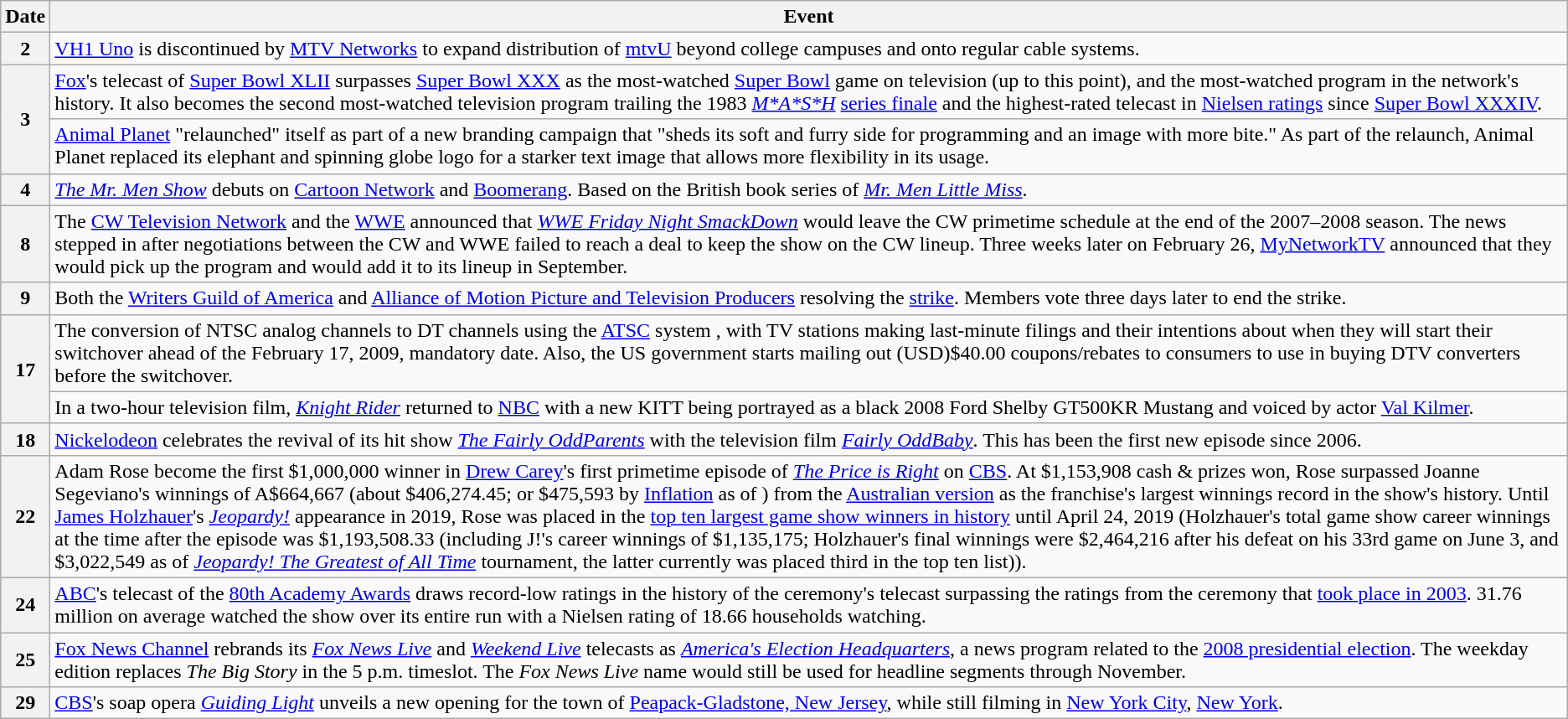<table class="wikitable">
<tr>
<th>Date</th>
<th>Event</th>
</tr>
<tr>
<th>2</th>
<td><a href='#'>VH1 Uno</a> is discontinued by <a href='#'>MTV Networks</a> to expand distribution of <a href='#'>mtvU</a> beyond college campuses and onto regular cable systems.</td>
</tr>
<tr>
<th rowspan=2>3</th>
<td><a href='#'>Fox</a>'s telecast of <a href='#'>Super Bowl XLII</a> surpasses <a href='#'>Super Bowl XXX</a> as the most-watched <a href='#'>Super Bowl</a> game on television (up to this point), and the most-watched program in the network's history. It also becomes the second most-watched television program trailing the 1983 <em><a href='#'>M*A*S*H</a></em> <a href='#'>series finale</a> and the highest-rated telecast in <a href='#'>Nielsen ratings</a> since <a href='#'>Super Bowl XXXIV</a>.</td>
</tr>
<tr>
<td><a href='#'>Animal Planet</a> "relaunched" itself as part of a new branding campaign that "sheds its soft and furry side for programming and an image with more bite." As part of the relaunch, Animal Planet replaced its elephant and spinning globe logo for a starker text image that allows more flexibility in its usage.</td>
</tr>
<tr>
<th>4</th>
<td><em><a href='#'>The Mr. Men Show</a></em> debuts on <a href='#'>Cartoon Network</a> and <a href='#'>Boomerang</a>. Based on the British book series of <em><a href='#'>Mr. Men Little Miss</a></em>.</td>
</tr>
<tr>
<th>8</th>
<td>The <a href='#'>CW Television Network</a> and the <a href='#'>WWE</a> announced that <em><a href='#'>WWE Friday Night SmackDown</a></em> would leave the CW primetime schedule at the end of the 2007–2008 season. The news stepped in after negotiations between the CW and WWE failed to reach a deal to keep the show on the CW lineup. Three weeks later on February 26, <a href='#'>MyNetworkTV</a> announced that they would pick up the program and would add it to its lineup in September.</td>
</tr>
<tr>
<th>9</th>
<td>Both the <a href='#'>Writers Guild of America</a> and <a href='#'>Alliance of Motion Picture and Television Producers</a>  resolving the <a href='#'>strike</a>. Members vote three days later to end the strike.</td>
</tr>
<tr>
<th rowspan="2">17</th>
<td>The conversion of NTSC analog channels to DT channels using the <a href='#'>ATSC</a> system , with TV stations making last-minute filings and their intentions about when they will start their switchover ahead of the February 17, 2009, mandatory date. Also, the US government starts mailing out (USD)$40.00 coupons/rebates to consumers to use in buying DTV converters before the switchover.</td>
</tr>
<tr>
<td>In a two-hour television film, <em><a href='#'>Knight Rider</a></em> returned to <a href='#'>NBC</a> with a new KITT being portrayed as a black 2008 Ford Shelby GT500KR Mustang and voiced by actor <a href='#'>Val Kilmer</a>.</td>
</tr>
<tr>
<th>18</th>
<td><a href='#'>Nickelodeon</a> celebrates the revival of its hit show <em><a href='#'>The Fairly OddParents</a></em> with the television film <em><a href='#'>Fairly OddBaby</a></em>. This has been the first new episode since 2006.</td>
</tr>
<tr>
<th>22</th>
<td>Adam Rose become the first $1,000,000 winner in <a href='#'>Drew Carey</a>'s first primetime episode of <em><a href='#'>The Price is Right</a></em> on <a href='#'>CBS</a>. At $1,153,908 cash & prizes won, Rose surpassed Joanne Segeviano's winnings of A$664,667 (about $406,274.45; or $475,593 by <a href='#'>Inflation</a> as of ) from the <a href='#'>Australian version</a> as the franchise's largest winnings record in the show's history. Until <a href='#'>James Holzhauer</a>'s <em><a href='#'>Jeopardy!</a></em> appearance in 2019, Rose was placed in the <a href='#'>top ten largest game show winners in history</a> until April 24, 2019 (Holzhauer's total game show career winnings at the time after the episode was $1,193,508.33 (including J!'s career winnings of $1,135,175; Holzhauer's final winnings were $2,464,216 after his defeat on his 33rd game on June 3, and $3,022,549 as of <em><a href='#'>Jeopardy! The Greatest of All Time</a></em> tournament, the latter currently was placed third in the top ten list)).</td>
</tr>
<tr>
<th>24</th>
<td><a href='#'>ABC</a>'s telecast of the <a href='#'>80th Academy Awards</a> draws record-low ratings in the history of the ceremony's telecast surpassing the ratings from the ceremony that <a href='#'>took place in 2003</a>. 31.76 million on average watched the show over its entire run with a Nielsen rating of 18.66 households watching.</td>
</tr>
<tr>
<th>25</th>
<td><a href='#'>Fox News Channel</a> rebrands its <em><a href='#'>Fox News Live</a></em> and <em><a href='#'>Weekend Live</a></em> telecasts as <em><a href='#'>America's Election Headquarters</a></em>, a news program related to the <a href='#'>2008 presidential election</a>. The weekday edition replaces <em>The Big Story</em> in the 5 p.m. timeslot. The <em>Fox News Live</em> name would still be used for headline segments through November.</td>
</tr>
<tr>
<th>29</th>
<td><a href='#'>CBS</a>'s soap opera <em><a href='#'>Guiding Light</a></em> unveils a new opening for the town of <a href='#'>Peapack-Gladstone, New Jersey</a>, while still filming in <a href='#'>New York City</a>, <a href='#'>New York</a>.</td>
</tr>
</table>
